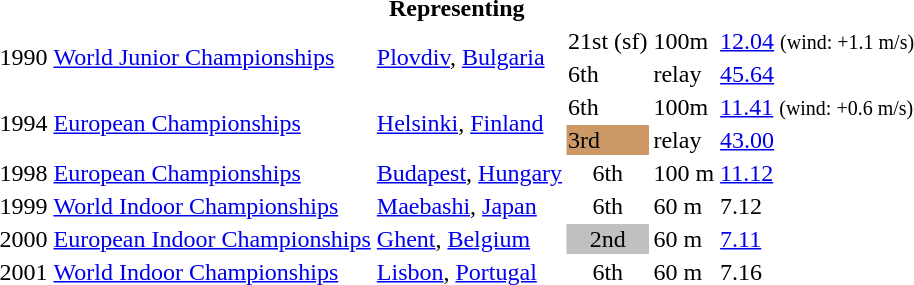<table>
<tr>
<th colspan="6">Representing </th>
</tr>
<tr>
<td rowspan=2>1990</td>
<td rowspan=2><a href='#'>World Junior Championships</a></td>
<td rowspan=2><a href='#'>Plovdiv</a>, <a href='#'>Bulgaria</a></td>
<td>21st (sf)</td>
<td>100m</td>
<td><a href='#'>12.04</a> <small>(wind: +1.1 m/s)</small></td>
</tr>
<tr>
<td>6th</td>
<td> relay</td>
<td><a href='#'>45.64</a></td>
</tr>
<tr>
<td rowspan=2>1994</td>
<td rowspan=2><a href='#'>European Championships</a></td>
<td rowspan=2><a href='#'>Helsinki</a>, <a href='#'>Finland</a></td>
<td>6th</td>
<td>100m</td>
<td><a href='#'>11.41</a> <small>(wind: +0.6 m/s)</small></td>
</tr>
<tr>
<td bgcolor="cc9966">3rd</td>
<td> relay</td>
<td><a href='#'>43.00</a></td>
</tr>
<tr>
<td>1998</td>
<td><a href='#'>European Championships</a></td>
<td><a href='#'>Budapest</a>, <a href='#'>Hungary</a></td>
<td align="center">6th</td>
<td>100 m</td>
<td><a href='#'>11.12</a></td>
</tr>
<tr>
<td>1999</td>
<td><a href='#'>World Indoor Championships</a></td>
<td><a href='#'>Maebashi</a>, <a href='#'>Japan</a></td>
<td align="center">6th</td>
<td>60 m</td>
<td>7.12</td>
</tr>
<tr>
<td>2000</td>
<td><a href='#'>European Indoor Championships</a></td>
<td><a href='#'>Ghent</a>, <a href='#'>Belgium</a></td>
<td bgcolor="silver" align="center">2nd</td>
<td>60 m</td>
<td><a href='#'>7.11</a></td>
</tr>
<tr>
<td>2001</td>
<td><a href='#'>World Indoor Championships</a></td>
<td><a href='#'>Lisbon</a>, <a href='#'>Portugal</a></td>
<td align="center">6th</td>
<td>60 m</td>
<td>7.16</td>
</tr>
</table>
